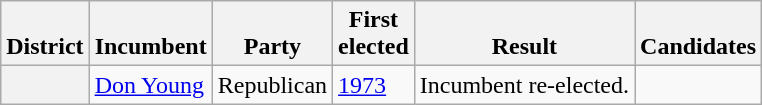<table class=wikitable>
<tr valign=bottom>
<th>District</th>
<th>Incumbent</th>
<th>Party</th>
<th>First<br>elected</th>
<th>Result</th>
<th>Candidates</th>
</tr>
<tr>
<th></th>
<td><a href='#'>Don Young</a></td>
<td>Republican</td>
<td><a href='#'>1973 </a></td>
<td>Incumbent re-elected.</td>
<td nowrap></td>
</tr>
</table>
